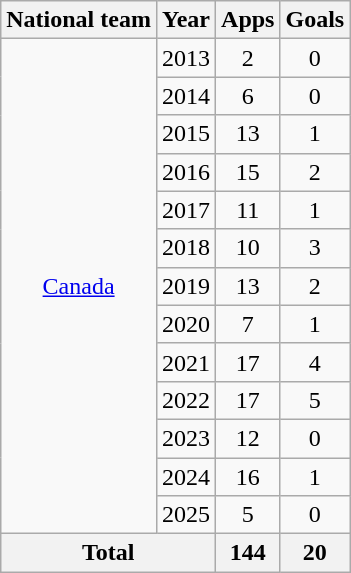<table class=wikitable style=text-align:center>
<tr>
<th>National team</th>
<th>Year</th>
<th>Apps</th>
<th>Goals</th>
</tr>
<tr>
<td rowspan=13><a href='#'>Canada</a></td>
<td>2013</td>
<td>2</td>
<td>0</td>
</tr>
<tr>
<td>2014</td>
<td>6</td>
<td>0</td>
</tr>
<tr>
<td>2015</td>
<td>13</td>
<td>1</td>
</tr>
<tr>
<td>2016</td>
<td>15</td>
<td>2</td>
</tr>
<tr>
<td>2017</td>
<td>11</td>
<td>1</td>
</tr>
<tr>
<td>2018</td>
<td>10</td>
<td>3</td>
</tr>
<tr>
<td>2019</td>
<td>13</td>
<td>2</td>
</tr>
<tr>
<td>2020</td>
<td>7</td>
<td>1</td>
</tr>
<tr>
<td>2021</td>
<td>17</td>
<td>4</td>
</tr>
<tr>
<td>2022</td>
<td>17</td>
<td>5</td>
</tr>
<tr>
<td>2023</td>
<td>12</td>
<td>0</td>
</tr>
<tr>
<td>2024</td>
<td>16</td>
<td>1</td>
</tr>
<tr>
<td>2025</td>
<td>5</td>
<td>0</td>
</tr>
<tr>
<th colspan=2>Total</th>
<th>144</th>
<th>20</th>
</tr>
</table>
